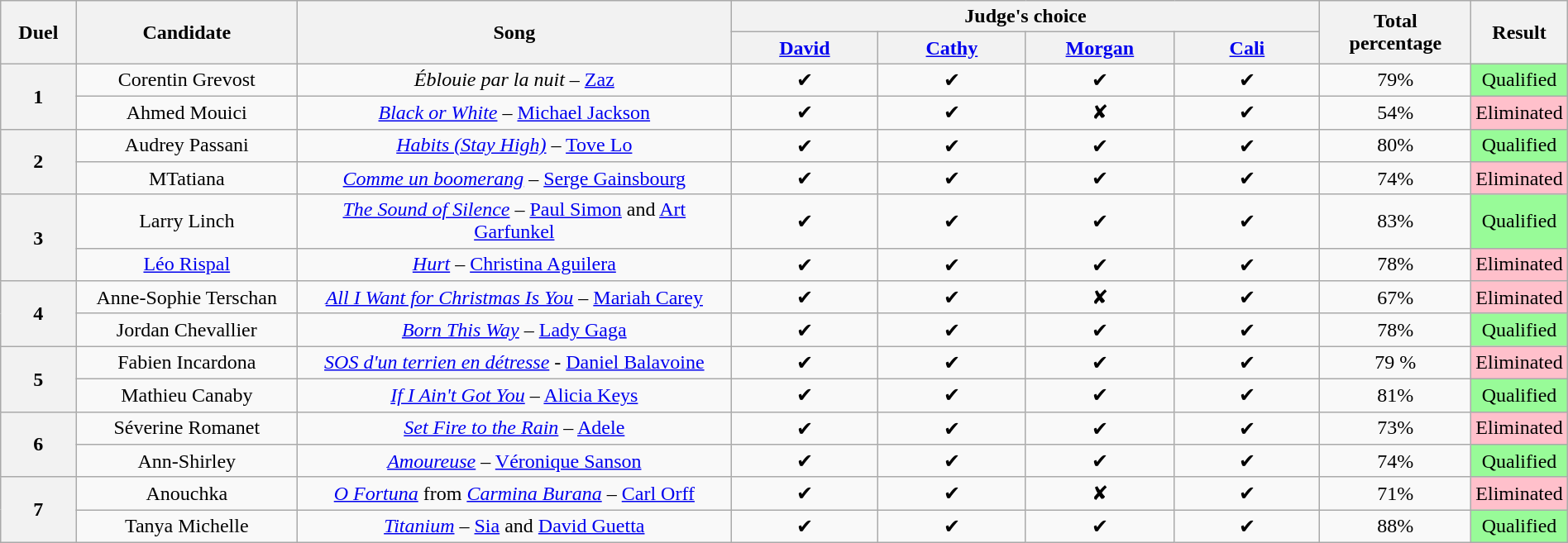<table class="wikitable" style="text-align:center; width:100%;">
<tr>
<th scope="col" rowspan="2" style="width:05%;">Duel</th>
<th scope="col" rowspan="2" style="width:15%;">Candidate</th>
<th scope="col" rowspan="2" style="width:30%;">Song</th>
<th scope="col" colspan="4" style="width:20%;">Judge's choice</th>
<th scope="col" rowspan="2" style="width:15%;">Total <br>percentage</th>
<th scope="col" rowspan="2" style="width:32%;">Result</th>
</tr>
<tr>
<th width="10%"><a href='#'>David</a></th>
<th width="10%"><a href='#'>Cathy</a></th>
<th width="10%"><a href='#'>Morgan</a></th>
<th width="10%"><a href='#'>Cali</a></th>
</tr>
<tr>
<th rowspan=2>1</th>
<td>Corentin Grevost</td>
<td><em>Éblouie par la nuit</em> – <a href='#'>Zaz</a></td>
<td>✔</td>
<td>✔</td>
<td>✔</td>
<td>✔</td>
<td>79%</td>
<td style="background:palegreen">Qualified</td>
</tr>
<tr>
<td>Ahmed Mouici</td>
<td><em><a href='#'>Black or White</a></em> – <a href='#'>Michael Jackson</a></td>
<td>✔</td>
<td>✔</td>
<td>✘</td>
<td>✔</td>
<td>54%</td>
<td style="background:pink">Eliminated</td>
</tr>
<tr>
<th rowspan=2>2</th>
<td>Audrey Passani</td>
<td><em><a href='#'>Habits (Stay High)</a></em> – <a href='#'>Tove Lo</a></td>
<td>✔</td>
<td>✔</td>
<td>✔</td>
<td>✔</td>
<td>80%</td>
<td style="background:palegreen">Qualified</td>
</tr>
<tr>
<td>MTatiana</td>
<td><em><a href='#'>Comme un boomerang</a></em> – <a href='#'>Serge Gainsbourg</a></td>
<td>✔</td>
<td>✔</td>
<td>✔</td>
<td>✔</td>
<td>74%</td>
<td style="background:pink">Eliminated</td>
</tr>
<tr>
<th rowspan=2>3</th>
<td>Larry Linch</td>
<td><em><a href='#'>The Sound of Silence</a></em> – <a href='#'>Paul Simon</a> and <a href='#'>Art Garfunkel</a></td>
<td>✔</td>
<td>✔</td>
<td>✔</td>
<td>✔</td>
<td>83%</td>
<td style="background:palegreen">Qualified</td>
</tr>
<tr>
<td><a href='#'>Léo Rispal</a></td>
<td><em><a href='#'>Hurt</a></em> – <a href='#'>Christina Aguilera</a></td>
<td>✔</td>
<td>✔</td>
<td>✔</td>
<td>✔</td>
<td>78%</td>
<td style="background:pink">Eliminated</td>
</tr>
<tr>
<th rowspan=2>4</th>
<td>Anne-Sophie Terschan</td>
<td><em><a href='#'>All I Want for Christmas Is You</a></em> – <a href='#'>Mariah Carey</a></td>
<td>✔</td>
<td>✔</td>
<td>✘</td>
<td>✔</td>
<td>67%</td>
<td style="background:pink">Eliminated</td>
</tr>
<tr>
<td>Jordan Chevallier</td>
<td><em><a href='#'>Born This Way</a></em> – <a href='#'>Lady Gaga</a></td>
<td>✔</td>
<td>✔</td>
<td>✔</td>
<td>✔</td>
<td>78%</td>
<td style="background:palegreen">Qualified</td>
</tr>
<tr>
<th rowspan=2>5</th>
<td>Fabien Incardona</td>
<td><em><a href='#'>SOS d'un terrien en détresse</a></em> - <a href='#'>Daniel Balavoine</a></td>
<td>✔</td>
<td>✔</td>
<td>✔</td>
<td>✔</td>
<td>79 %</td>
<td style="background:pink">Eliminated</td>
</tr>
<tr>
<td>Mathieu Canaby</td>
<td><em><a href='#'>If I Ain't Got You</a></em> – <a href='#'>Alicia Keys</a></td>
<td>✔</td>
<td>✔</td>
<td>✔</td>
<td>✔</td>
<td>81%</td>
<td style="background:palegreen">Qualified</td>
</tr>
<tr>
<th rowspan=2>6</th>
<td>Séverine Romanet</td>
<td><em><a href='#'>Set Fire to the Rain</a></em> – <a href='#'>Adele</a></td>
<td>✔</td>
<td>✔</td>
<td>✔</td>
<td>✔</td>
<td>73%</td>
<td style="background:pink">Eliminated</td>
</tr>
<tr>
<td>Ann-Shirley</td>
<td><em><a href='#'>Amoureuse</a></em> – <a href='#'>Véronique Sanson</a></td>
<td>✔</td>
<td>✔</td>
<td>✔</td>
<td>✔</td>
<td>74%</td>
<td style="background:palegreen">Qualified</td>
</tr>
<tr>
<th rowspan=2>7</th>
<td>Anouchka</td>
<td><em><a href='#'>O Fortuna</a></em> from <em><a href='#'>Carmina Burana</a></em>  – <a href='#'>Carl Orff</a></td>
<td>✔</td>
<td>✔</td>
<td>✘</td>
<td>✔</td>
<td>71%</td>
<td style="background:pink">Eliminated</td>
</tr>
<tr>
<td>Tanya Michelle</td>
<td><em><a href='#'>Titanium</a></em> – <a href='#'>Sia</a> and <a href='#'>David Guetta</a></td>
<td>✔</td>
<td>✔</td>
<td>✔</td>
<td>✔</td>
<td>88%</td>
<td style="background:palegreen">Qualified</td>
</tr>
</table>
